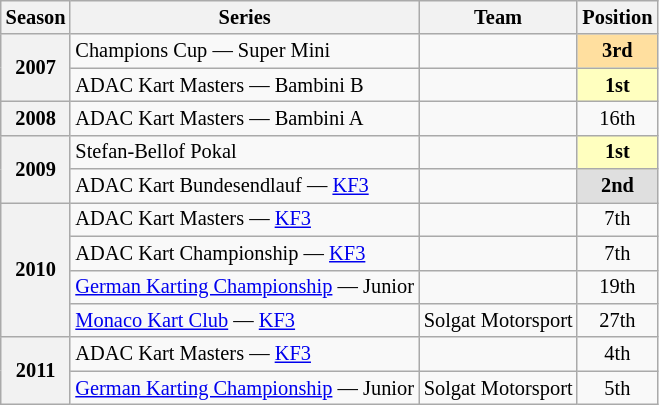<table class="wikitable" style="font-size: 85%; text-align:center">
<tr>
<th>Season</th>
<th>Series</th>
<th>Team</th>
<th>Position</th>
</tr>
<tr>
<th rowspan="2">2007</th>
<td align="left">Champions Cup — Super Mini</td>
<td align="left"></td>
<td style="background:#FFDF9F;"><strong>3rd</strong></td>
</tr>
<tr>
<td align="left">ADAC Kart Masters — Bambini B</td>
<td align="left"></td>
<td style="background:#FFFFBF;"><strong>1st</strong></td>
</tr>
<tr>
<th>2008</th>
<td align="left">ADAC Kart Masters — Bambini A</td>
<td align="left"></td>
<td>16th</td>
</tr>
<tr>
<th rowspan="2">2009</th>
<td align="left">Stefan-Bellof Pokal</td>
<td align="left"></td>
<td style="background:#FFFFBF;"><strong>1st</strong></td>
</tr>
<tr>
<td align="left">ADAC Kart Bundesendlauf — <a href='#'>KF3</a></td>
<td align="left"></td>
<td style="background:#DFDFDF;"><strong>2nd</strong></td>
</tr>
<tr>
<th rowspan="4">2010</th>
<td align="left">ADAC Kart Masters — <a href='#'>KF3</a></td>
<td align="left"></td>
<td>7th</td>
</tr>
<tr>
<td align="left">ADAC Kart Championship — <a href='#'>KF3</a></td>
<td align="left"></td>
<td>7th</td>
</tr>
<tr>
<td align="left"><a href='#'>German Karting Championship</a> — Junior</td>
<td align="left"></td>
<td>19th</td>
</tr>
<tr>
<td align="left"><a href='#'>Monaco Kart Club</a> — <a href='#'>KF3</a></td>
<td align="left">Solgat Motorsport</td>
<td>27th</td>
</tr>
<tr>
<th rowspan="2">2011</th>
<td align="left">ADAC Kart Masters — <a href='#'>KF3</a></td>
<td align="left"></td>
<td>4th</td>
</tr>
<tr>
<td align="left"><a href='#'>German Karting Championship</a> — Junior</td>
<td align="left">Solgat Motorsport</td>
<td>5th</td>
</tr>
</table>
